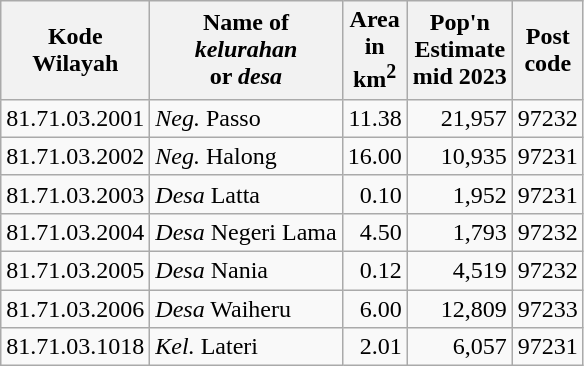<table class="sortable wikitable">
<tr>
<th>Kode <br>Wilayah</th>
<th>Name of<br><em>kelurahan</em><br>or <em>desa</em></th>
<th>Area <br>in<br>km<sup>2</sup></th>
<th>Pop'n<br>Estimate<br>mid 2023</th>
<th>Post<br>code</th>
</tr>
<tr>
<td>81.71.03.2001</td>
<td><em>Neg.</em> Passo</td>
<td align="right">11.38</td>
<td align="right">21,957</td>
<td>97232</td>
</tr>
<tr>
<td>81.71.03.2002</td>
<td><em>Neg.</em> Halong</td>
<td align="right">16.00</td>
<td align="right">10,935</td>
<td>97231</td>
</tr>
<tr>
<td>81.71.03.2003</td>
<td><em>Desa</em> Latta</td>
<td align="right">0.10</td>
<td align="right">1,952</td>
<td>97231</td>
</tr>
<tr>
<td>81.71.03.2004</td>
<td><em>Desa</em> Negeri Lama</td>
<td align="right">4.50</td>
<td align="right">1,793</td>
<td>97232</td>
</tr>
<tr>
<td>81.71.03.2005</td>
<td><em>Desa</em> Nania</td>
<td align="right">0.12</td>
<td align="right">4,519</td>
<td>97232</td>
</tr>
<tr>
<td>81.71.03.2006</td>
<td><em>Desa</em> Waiheru</td>
<td align="right">6.00</td>
<td align="right">12,809</td>
<td>97233</td>
</tr>
<tr>
<td>81.71.03.1018</td>
<td><em>Kel.</em> Lateri</td>
<td align="right">2.01</td>
<td align="right">6,057</td>
<td>97231</td>
</tr>
</table>
